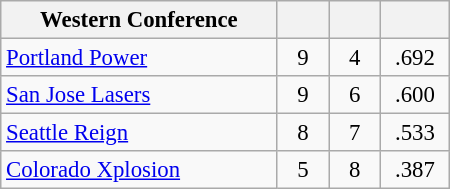<table class="wikitable" width="300px" style="font-size:95%;text-align:center;">
<tr>
<th width="40%">Western Conference</th>
<th width="7.5%"></th>
<th width="7.5%"></th>
<th width="7.5%"></th>
</tr>
<tr>
<td align="left"><a href='#'>Portland Power</a></td>
<td>9</td>
<td>4</td>
<td>.692</td>
</tr>
<tr>
<td align="left"><a href='#'>San Jose Lasers</a></td>
<td>9</td>
<td>6</td>
<td>.600</td>
</tr>
<tr>
<td align="left"><a href='#'>Seattle Reign</a></td>
<td>8</td>
<td>7</td>
<td>.533</td>
</tr>
<tr>
<td align="left"><a href='#'>Colorado Xplosion</a></td>
<td>5</td>
<td>8</td>
<td>.387</td>
</tr>
</table>
